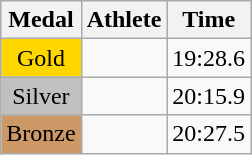<table class="wikitable">
<tr>
<th>Medal</th>
<th>Athlete</th>
<th>Time</th>
</tr>
<tr>
<td style="text-align:center;background-color:gold;">Gold</td>
<td></td>
<td>19:28.6</td>
</tr>
<tr>
<td style="text-align:center;background-color:silver;">Silver</td>
<td></td>
<td>20:15.9</td>
</tr>
<tr>
<td style="text-align:center;background-color:#CC9966;">Bronze</td>
<td></td>
<td>20:27.5</td>
</tr>
</table>
